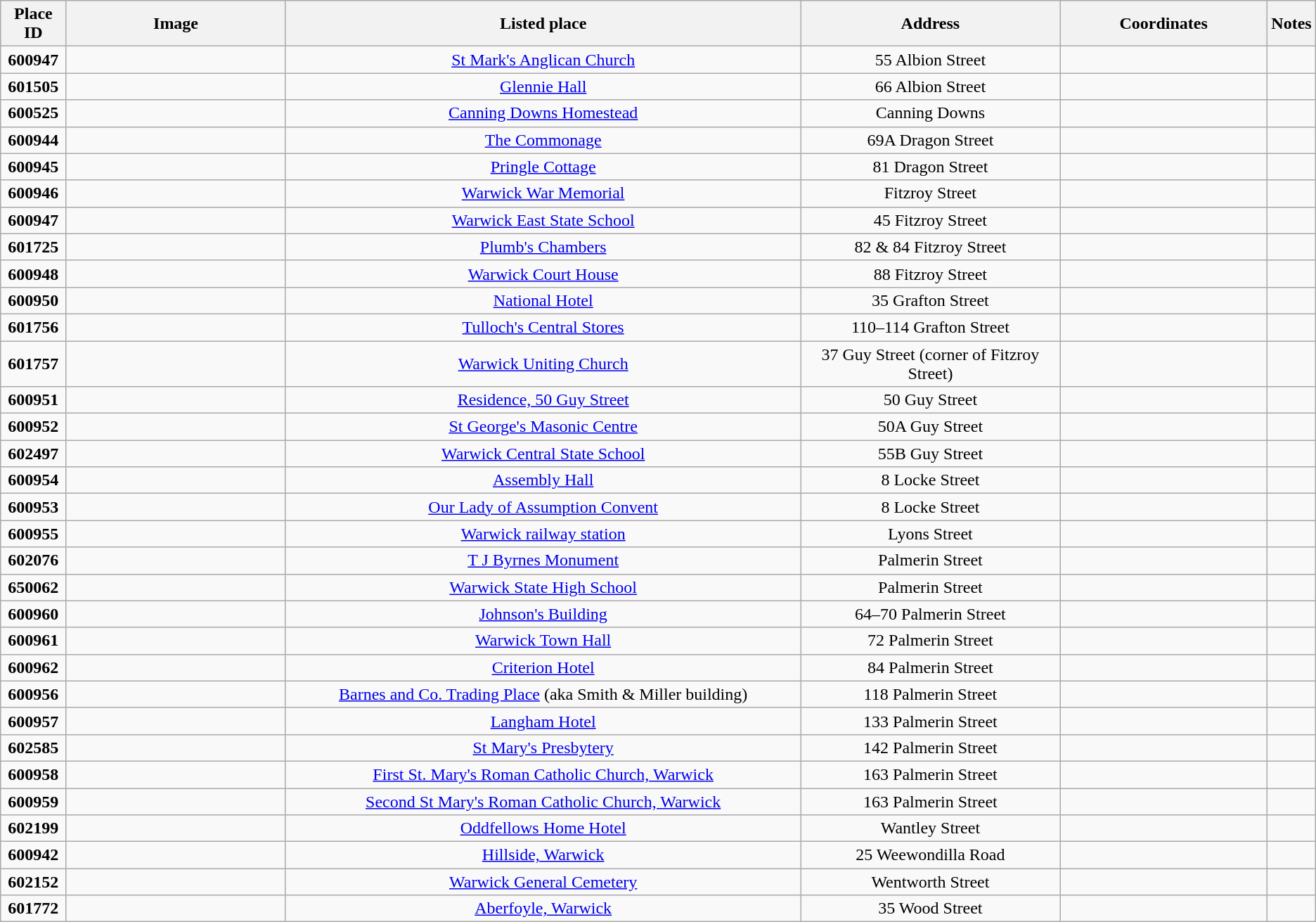<table class="wikitable sortable" style="text-align: center">
<tr>
<th width=5%><strong>Place ID</strong></th>
<th width=17%>Image</th>
<th width=40%>Listed place</th>
<th width=20%>Address</th>
<th width=16%>Coordinates</th>
<th width=3%>Notes</th>
</tr>
<tr>
<td><strong>600947 </strong></td>
<td></td>
<td><a href='#'>St Mark's Anglican Church</a></td>
<td>55 Albion Street</td>
<td></td>
<td></td>
</tr>
<tr>
<td><strong>601505</strong></td>
<td></td>
<td><a href='#'>Glennie Hall</a></td>
<td>66 Albion Street</td>
<td></td>
<td></td>
</tr>
<tr>
<td><strong>600525</strong></td>
<td></td>
<td><a href='#'>Canning Downs Homestead</a><br></td>
<td>Canning Downs</td>
<td></td>
<td></td>
</tr>
<tr>
<td><strong>600944</strong></td>
<td></td>
<td><a href='#'>The Commonage</a></td>
<td>69A Dragon Street</td>
<td></td>
<td></td>
</tr>
<tr>
<td><strong>600945</strong></td>
<td></td>
<td><a href='#'>Pringle Cottage</a></td>
<td>81 Dragon Street</td>
<td></td>
<td></td>
</tr>
<tr>
<td><strong>600946</strong></td>
<td></td>
<td><a href='#'>Warwick War Memorial</a></td>
<td>Fitzroy Street</td>
<td></td>
<td></td>
</tr>
<tr>
<td><strong>600947</strong></td>
<td></td>
<td><a href='#'>Warwick East State School</a></td>
<td>45 Fitzroy Street</td>
<td></td>
<td></td>
</tr>
<tr>
<td><strong>601725</strong></td>
<td></td>
<td><a href='#'>Plumb's Chambers</a></td>
<td>82 & 84 Fitzroy Street</td>
<td></td>
<td></td>
</tr>
<tr>
<td><strong>600948</strong></td>
<td></td>
<td><a href='#'>Warwick Court House</a></td>
<td>88 Fitzroy Street</td>
<td></td>
<td></td>
</tr>
<tr>
<td><strong>600950</strong></td>
<td></td>
<td><a href='#'>National Hotel</a></td>
<td>35 Grafton Street</td>
<td></td>
<td></td>
</tr>
<tr>
<td><strong>601756</strong></td>
<td></td>
<td><a href='#'>Tulloch's Central Stores</a></td>
<td>110–114 Grafton Street</td>
<td></td>
<td></td>
</tr>
<tr>
<td><strong>601757</strong></td>
<td></td>
<td><a href='#'>Warwick Uniting Church</a></td>
<td>37 Guy Street (corner of Fitzroy Street)</td>
<td></td>
<td></td>
</tr>
<tr>
<td><strong>600951</strong></td>
<td></td>
<td><a href='#'>Residence, 50 Guy Street</a></td>
<td>50 Guy Street</td>
<td></td>
<td></td>
</tr>
<tr>
<td><strong>600952</strong></td>
<td></td>
<td><a href='#'>St George's Masonic Centre</a></td>
<td>50A Guy Street</td>
<td></td>
<td></td>
</tr>
<tr>
<td><strong>602497</strong></td>
<td></td>
<td><a href='#'>Warwick Central State School</a></td>
<td>55B Guy Street</td>
<td></td>
<td></td>
</tr>
<tr>
<td><strong>600954</strong></td>
<td></td>
<td><a href='#'>Assembly Hall</a></td>
<td>8 Locke Street</td>
<td></td>
<td></td>
</tr>
<tr>
<td><strong>600953</strong></td>
<td></td>
<td><a href='#'>Our Lady of Assumption Convent</a></td>
<td>8 Locke Street</td>
<td></td>
<td></td>
</tr>
<tr>
<td><strong>600955</strong></td>
<td></td>
<td><a href='#'>Warwick railway station</a></td>
<td>Lyons Street</td>
<td></td>
<td></td>
</tr>
<tr>
<td><strong>602076</strong></td>
<td></td>
<td><a href='#'>T J Byrnes Monument</a></td>
<td>Palmerin Street</td>
<td></td>
<td></td>
</tr>
<tr>
<td><strong>650062</strong></td>
<td></td>
<td><a href='#'>Warwick State High School</a></td>
<td>Palmerin Street</td>
<td></td>
<td></td>
</tr>
<tr>
<td><strong>600960</strong></td>
<td></td>
<td><a href='#'>Johnson's Building</a></td>
<td>64–70 Palmerin Street</td>
<td></td>
<td></td>
</tr>
<tr>
<td><strong>600961</strong></td>
<td></td>
<td><a href='#'>Warwick Town Hall</a></td>
<td>72 Palmerin Street</td>
<td></td>
<td></td>
</tr>
<tr>
<td><strong>600962</strong></td>
<td></td>
<td><a href='#'>Criterion Hotel</a></td>
<td>84 Palmerin Street</td>
<td></td>
<td></td>
</tr>
<tr>
<td><strong>600956</strong></td>
<td></td>
<td><a href='#'>Barnes and Co. Trading Place</a> (aka Smith & Miller building)</td>
<td>118 Palmerin Street</td>
<td></td>
<td></td>
</tr>
<tr>
<td><strong>600957</strong></td>
<td></td>
<td><a href='#'>Langham Hotel</a></td>
<td>133 Palmerin Street</td>
<td></td>
<td></td>
</tr>
<tr>
<td><strong>602585</strong></td>
<td></td>
<td><a href='#'>St Mary's Presbytery</a></td>
<td>142 Palmerin Street</td>
<td></td>
<td></td>
</tr>
<tr>
<td><strong>600958</strong></td>
<td></td>
<td><a href='#'>First St. Mary's Roman Catholic Church, Warwick</a></td>
<td>163 Palmerin Street</td>
<td></td>
<td></td>
</tr>
<tr>
<td><strong>600959</strong></td>
<td></td>
<td><a href='#'>Second St Mary's Roman Catholic Church, Warwick</a></td>
<td>163 Palmerin Street</td>
<td></td>
<td></td>
</tr>
<tr>
<td><strong>602199</strong></td>
<td></td>
<td><a href='#'>Oddfellows Home Hotel</a></td>
<td>Wantley Street</td>
<td></td>
<td></td>
</tr>
<tr>
<td><strong>600942</strong></td>
<td></td>
<td><a href='#'>Hillside, Warwick</a></td>
<td>25 Weewondilla Road</td>
<td></td>
<td></td>
</tr>
<tr>
<td><strong>602152</strong></td>
<td></td>
<td><a href='#'>Warwick General Cemetery</a></td>
<td>Wentworth Street</td>
<td></td>
<td></td>
</tr>
<tr>
<td><strong>601772</strong></td>
<td></td>
<td><a href='#'>Aberfoyle, Warwick</a></td>
<td>35 Wood Street</td>
<td></td>
<td></td>
</tr>
</table>
